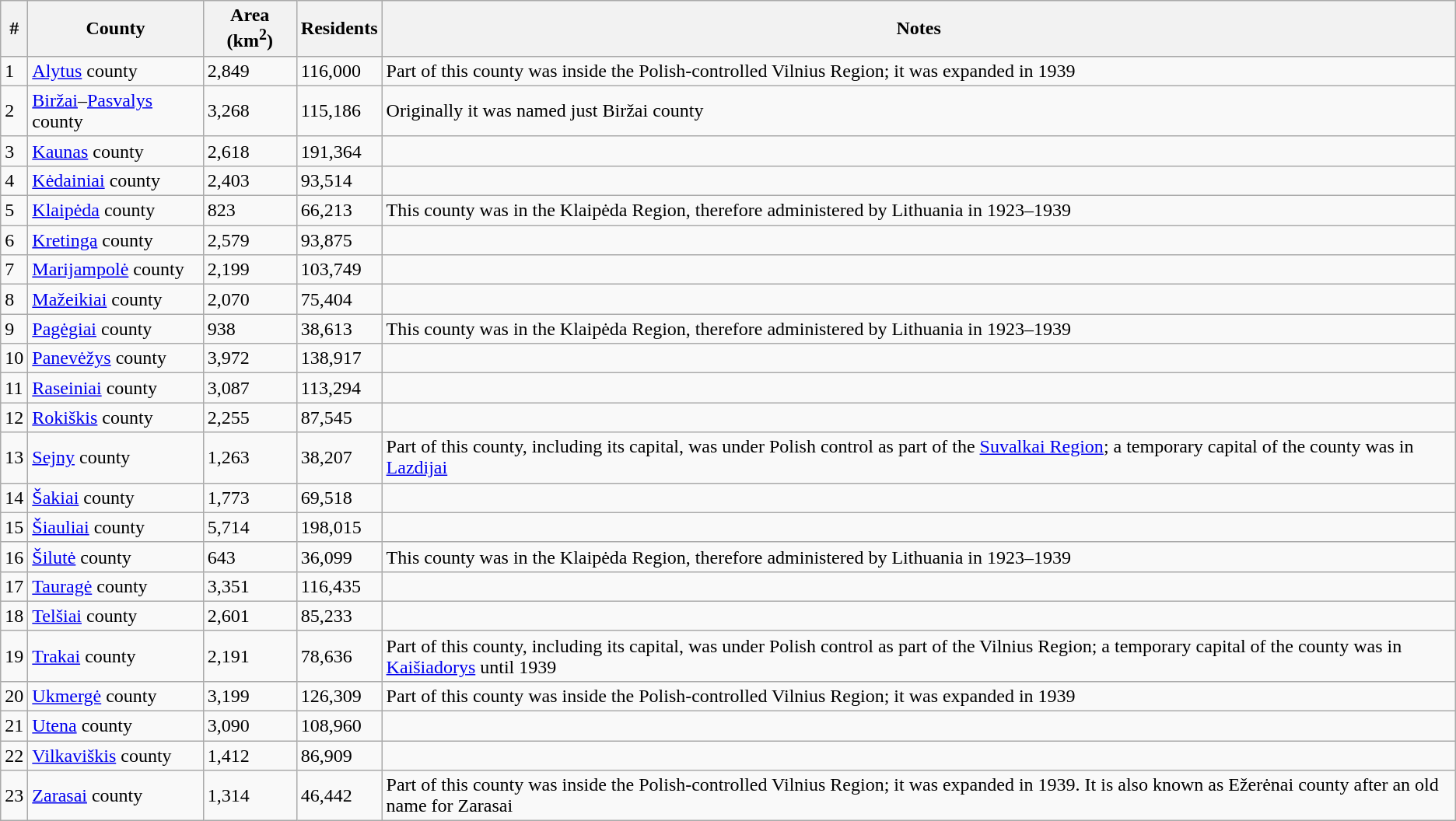<table class=wikitable>
<tr>
<th>#</th>
<th>County</th>
<th>Area (km<sup>2</sup>)</th>
<th>Residents</th>
<th>Notes</th>
</tr>
<tr>
<td>1</td>
<td><a href='#'>Alytus</a> county</td>
<td>2,849</td>
<td>116,000</td>
<td>Part of this county was inside the Polish-controlled Vilnius Region; it was expanded in 1939</td>
</tr>
<tr>
<td>2</td>
<td><a href='#'>Biržai</a>–<a href='#'>Pasvalys</a> county</td>
<td>3,268</td>
<td>115,186</td>
<td>Originally it was named just Biržai county</td>
</tr>
<tr>
<td>3</td>
<td><a href='#'>Kaunas</a> county</td>
<td>2,618</td>
<td>191,364</td>
<td></td>
</tr>
<tr>
<td>4</td>
<td><a href='#'>Kėdainiai</a> county</td>
<td>2,403</td>
<td>93,514</td>
<td></td>
</tr>
<tr>
<td>5</td>
<td><a href='#'>Klaipėda</a> county</td>
<td>823</td>
<td>66,213</td>
<td>This county was in the Klaipėda Region, therefore administered by Lithuania in 1923–1939</td>
</tr>
<tr>
<td>6</td>
<td><a href='#'>Kretinga</a> county</td>
<td>2,579</td>
<td>93,875</td>
<td></td>
</tr>
<tr>
<td>7</td>
<td><a href='#'>Marijampolė</a> county</td>
<td>2,199</td>
<td>103,749</td>
<td></td>
</tr>
<tr>
<td>8</td>
<td><a href='#'>Mažeikiai</a> county</td>
<td>2,070</td>
<td>75,404</td>
<td></td>
</tr>
<tr>
<td>9</td>
<td><a href='#'>Pagėgiai</a> county</td>
<td>938</td>
<td>38,613</td>
<td>This county was in the Klaipėda Region, therefore administered by Lithuania in 1923–1939</td>
</tr>
<tr>
<td>10</td>
<td><a href='#'>Panevėžys</a> county</td>
<td>3,972</td>
<td>138,917</td>
<td></td>
</tr>
<tr>
<td>11</td>
<td><a href='#'>Raseiniai</a> county</td>
<td>3,087</td>
<td>113,294</td>
<td></td>
</tr>
<tr>
<td>12</td>
<td><a href='#'>Rokiškis</a> county</td>
<td>2,255</td>
<td>87,545</td>
<td></td>
</tr>
<tr>
<td>13</td>
<td><a href='#'>Sejny</a> county</td>
<td>1,263</td>
<td>38,207</td>
<td>Part of this county, including its capital, was under Polish control as part of the <a href='#'>Suvalkai Region</a>; a temporary capital of the county was in <a href='#'>Lazdijai</a></td>
</tr>
<tr>
<td>14</td>
<td><a href='#'>Šakiai</a> county</td>
<td>1,773</td>
<td>69,518</td>
<td></td>
</tr>
<tr>
<td>15</td>
<td><a href='#'>Šiauliai</a> county</td>
<td>5,714</td>
<td>198,015</td>
<td></td>
</tr>
<tr>
<td>16</td>
<td><a href='#'>Šilutė</a> county</td>
<td>643</td>
<td>36,099</td>
<td>This county was in the Klaipėda Region, therefore administered by Lithuania in 1923–1939</td>
</tr>
<tr>
<td>17</td>
<td><a href='#'>Tauragė</a> county</td>
<td>3,351</td>
<td>116,435</td>
<td></td>
</tr>
<tr>
<td>18</td>
<td><a href='#'>Telšiai</a> county</td>
<td>2,601</td>
<td>85,233</td>
<td></td>
</tr>
<tr>
<td>19</td>
<td><a href='#'>Trakai</a> county</td>
<td>2,191</td>
<td>78,636</td>
<td>Part of this county, including its capital, was under Polish control as part of the Vilnius Region; a temporary capital of the county was in <a href='#'>Kaišiadorys</a> until 1939</td>
</tr>
<tr>
<td>20</td>
<td><a href='#'>Ukmergė</a> county</td>
<td>3,199</td>
<td>126,309</td>
<td>Part of this county was inside the Polish-controlled Vilnius Region; it was expanded in 1939</td>
</tr>
<tr>
<td>21</td>
<td><a href='#'>Utena</a> county</td>
<td>3,090</td>
<td>108,960</td>
<td></td>
</tr>
<tr>
<td>22</td>
<td><a href='#'>Vilkaviškis</a> county</td>
<td>1,412</td>
<td>86,909</td>
<td></td>
</tr>
<tr>
<td>23</td>
<td><a href='#'>Zarasai</a> county</td>
<td>1,314</td>
<td>46,442</td>
<td>Part of this county was inside the Polish-controlled Vilnius Region; it was expanded in 1939. It is also known as Ežerėnai county after an old name for Zarasai</td>
</tr>
</table>
